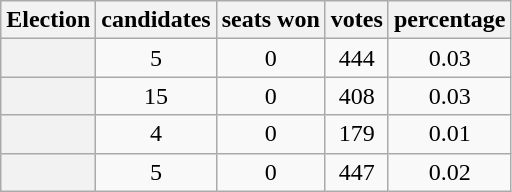<table class=wikitable style=text-align:center>
<tr>
<th>Election</th>
<th>candidates</th>
<th>seats won</th>
<th>votes</th>
<th>percentage</th>
</tr>
<tr>
<th></th>
<td>5</td>
<td>0</td>
<td>444</td>
<td>0.03</td>
</tr>
<tr>
<th></th>
<td>15</td>
<td>0</td>
<td>408</td>
<td>0.03</td>
</tr>
<tr>
<th></th>
<td>4</td>
<td>0</td>
<td>179</td>
<td>0.01</td>
</tr>
<tr>
<th></th>
<td>5</td>
<td>0</td>
<td>447</td>
<td>0.02</td>
</tr>
</table>
